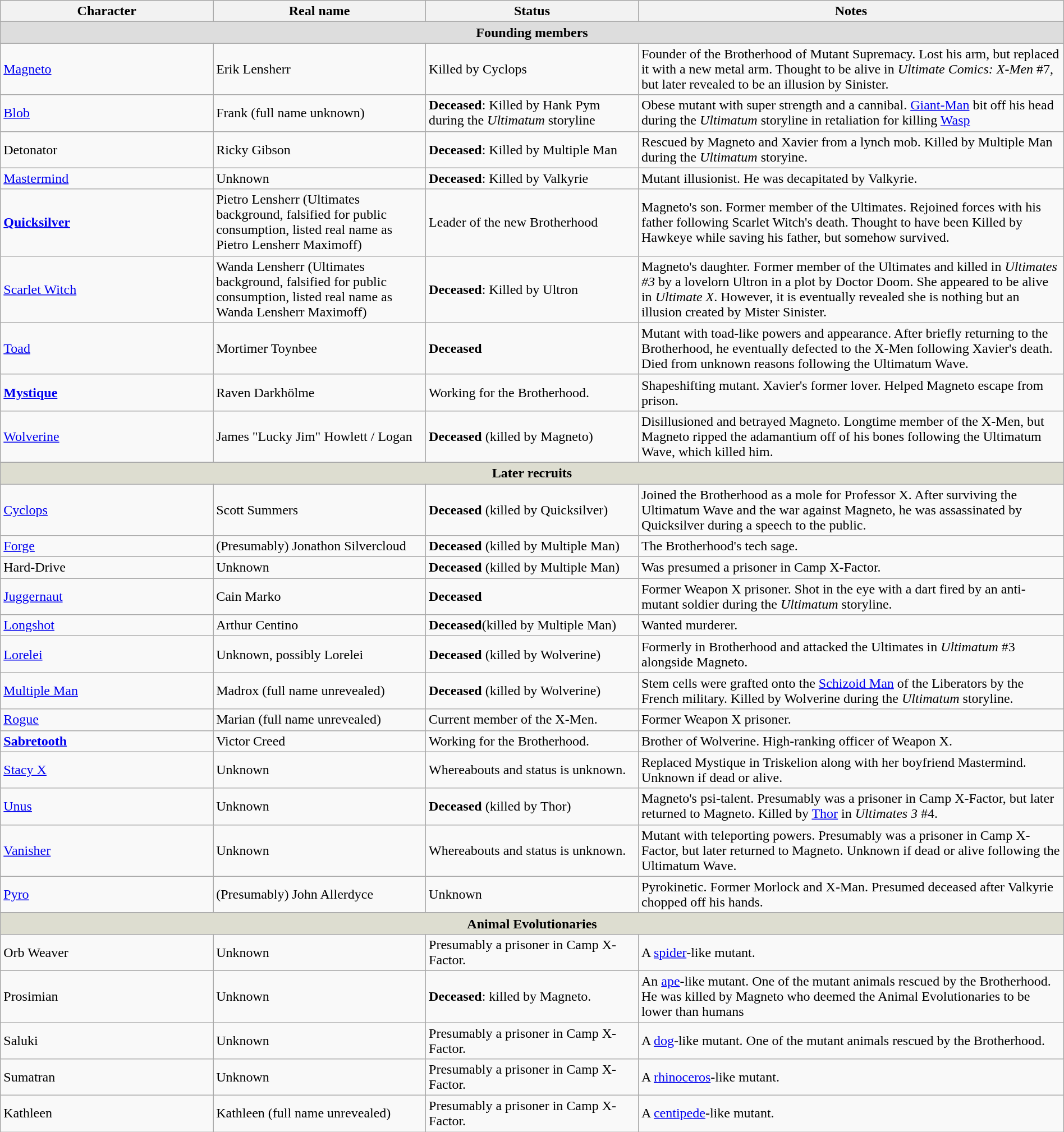<table class="wikitable" width=100%>
<tr>
<th width=20%>Character</th>
<th width=20%>Real name</th>
<th width=20%>Status</th>
<th width=40%>Notes</th>
</tr>
<tr bgcolor="#DDDDDD">
<td colspan="4" align="center"><strong>Founding members</strong></td>
</tr>
<tr>
<td><a href='#'>Magneto</a></td>
<td>Erik Lensherr</td>
<td>Killed by Cyclops</td>
<td>Founder of the Brotherhood of Mutant Supremacy. Lost his arm, but replaced it with a new metal arm. Thought to be alive in <em>Ultimate Comics: X-Men</em> #7, but later revealed to be an illusion by Sinister.</td>
</tr>
<tr>
<td><a href='#'>Blob</a></td>
<td>Frank (full name unknown)</td>
<td><strong>Deceased</strong>: Killed by Hank Pym during the <em>Ultimatum</em> storyline</td>
<td>Obese mutant with super strength and a cannibal. <a href='#'>Giant-Man</a> bit off his head during the <em>Ultimatum</em> storyline in retaliation for killing <a href='#'>Wasp</a></td>
</tr>
<tr>
<td>Detonator</td>
<td>Ricky Gibson</td>
<td><strong>Deceased</strong>: Killed by Multiple Man</td>
<td>Rescued by Magneto and Xavier from a lynch mob. Killed by Multiple Man during the <em>Ultimatum</em> storyine.</td>
</tr>
<tr>
<td><a href='#'>Mastermind</a></td>
<td>Unknown</td>
<td><strong>Deceased</strong>: Killed by Valkyrie</td>
<td>Mutant illusionist. He was decapitated by Valkyrie.</td>
</tr>
<tr>
<td><strong><a href='#'>Quicksilver</a></strong></td>
<td>Pietro Lensherr (Ultimates background, falsified for public consumption, listed real name as Pietro Lensherr Maximoff)</td>
<td>Leader of the new Brotherhood</td>
<td>Magneto's son. Former member of the Ultimates. Rejoined forces with his father following Scarlet Witch's death. Thought to have been Killed by Hawkeye while saving his father, but somehow survived.</td>
</tr>
<tr>
<td><a href='#'>Scarlet Witch</a></td>
<td>Wanda Lensherr (Ultimates background, falsified for public consumption, listed real name as Wanda Lensherr Maximoff)</td>
<td><strong>Deceased</strong>: Killed by Ultron</td>
<td>Magneto's daughter. Former member of the Ultimates and killed in <em>Ultimates #3</em> by a lovelorn Ultron in a plot by Doctor Doom. She appeared to be alive in <em>Ultimate X</em>. However, it is eventually revealed she is nothing but an illusion created by Mister Sinister.</td>
</tr>
<tr>
<td><a href='#'>Toad</a></td>
<td>Mortimer Toynbee</td>
<td><strong>Deceased</strong></td>
<td>Mutant with toad-like powers and appearance. After briefly returning to the Brotherhood, he eventually defected to the X-Men following Xavier's death. Died from unknown reasons following the Ultimatum Wave.</td>
</tr>
<tr>
<td><strong><a href='#'>Mystique</a></strong></td>
<td>Raven Darkhölme</td>
<td>Working for the Brotherhood.</td>
<td>Shapeshifting mutant. Xavier's former lover. Helped Magneto escape from prison.</td>
</tr>
<tr>
<td><a href='#'>Wolverine</a></td>
<td>James "Lucky Jim" Howlett / Logan</td>
<td><strong>Deceased</strong> (killed by Magneto)</td>
<td>Disillusioned and betrayed Magneto. Longtime member of the X-Men, but Magneto ripped the adamantium off of his bones following the Ultimatum Wave, which killed him.</td>
</tr>
<tr>
</tr>
<tr bgcolor="#DDDDDDD">
<td colspan="4" align="center"><strong>Later recruits</strong></td>
</tr>
<tr>
<td><a href='#'>Cyclops</a></td>
<td>Scott Summers</td>
<td><strong>Deceased</strong> (killed by Quicksilver)</td>
<td>Joined the Brotherhood as a mole for Professor X. After surviving the Ultimatum Wave and the war against Magneto, he was assassinated by Quicksilver during a speech to the public.</td>
</tr>
<tr>
<td><a href='#'>Forge</a></td>
<td>(Presumably) Jonathon Silvercloud</td>
<td><strong>Deceased</strong> (killed by Multiple Man)</td>
<td>The Brotherhood's tech sage.</td>
</tr>
<tr>
<td>Hard-Drive</td>
<td>Unknown</td>
<td><strong>Deceased</strong> (killed by Multiple Man)</td>
<td>Was presumed a prisoner in Camp X-Factor.</td>
</tr>
<tr>
<td><a href='#'>Juggernaut</a></td>
<td>Cain Marko</td>
<td><strong>Deceased</strong></td>
<td>Former Weapon X prisoner. Shot in the eye with a dart fired by an anti-mutant soldier during the <em>Ultimatum</em> storyline.</td>
</tr>
<tr>
<td><a href='#'>Longshot</a></td>
<td>Arthur Centino</td>
<td><strong>Deceased</strong>(killed by Multiple Man)</td>
<td>Wanted murderer.</td>
</tr>
<tr>
<td><a href='#'>Lorelei</a></td>
<td>Unknown, possibly Lorelei</td>
<td><strong>Deceased</strong> (killed by Wolverine)</td>
<td>Formerly in Brotherhood and attacked the Ultimates in <em>Ultimatum</em> #3 alongside Magneto.</td>
</tr>
<tr>
<td><a href='#'>Multiple Man</a></td>
<td>Madrox (full name unrevealed)</td>
<td><strong>Deceased</strong> (killed by Wolverine)</td>
<td>Stem cells were grafted onto the <a href='#'>Schizoid Man</a> of the Liberators by the French military. Killed by Wolverine during the <em>Ultimatum</em> storyline.</td>
</tr>
<tr>
<td><a href='#'>Rogue</a></td>
<td>Marian (full name unrevealed)</td>
<td>Current member of the X-Men.</td>
<td>Former Weapon X prisoner.</td>
</tr>
<tr>
<td><strong><a href='#'>Sabretooth</a></strong></td>
<td>Victor Creed</td>
<td>Working for the Brotherhood.</td>
<td>Brother of Wolverine. High-ranking officer of Weapon X.</td>
</tr>
<tr>
<td><a href='#'>Stacy X</a></td>
<td>Unknown</td>
<td>Whereabouts and status is unknown.</td>
<td>Replaced Mystique in Triskelion along with her boyfriend Mastermind. Unknown if dead or alive.</td>
</tr>
<tr>
<td><a href='#'>Unus</a></td>
<td>Unknown</td>
<td><strong>Deceased</strong> (killed by Thor)</td>
<td>Magneto's psi-talent. Presumably was a prisoner in Camp X-Factor, but later returned to Magneto. Killed by <a href='#'>Thor</a> in <em>Ultimates 3</em> #4.</td>
</tr>
<tr>
<td><a href='#'>Vanisher</a></td>
<td>Unknown</td>
<td>Whereabouts and status is unknown.</td>
<td>Mutant with teleporting powers. Presumably was a prisoner in Camp X-Factor, but later returned to Magneto. Unknown if dead or alive following the Ultimatum Wave.</td>
</tr>
<tr>
<td><a href='#'>Pyro</a></td>
<td>(Presumably) John Allerdyce</td>
<td>Unknown</td>
<td>Pyrokinetic. Former Morlock and X-Man. Presumed deceased after Valkyrie chopped off his hands.</td>
</tr>
<tr>
</tr>
<tr bgcolor="#DDDDDDD">
<td colspan="4" align="center"><strong>Animal Evolutionaries</strong></td>
</tr>
<tr>
<td>Orb Weaver</td>
<td>Unknown</td>
<td>Presumably a prisoner in Camp X-Factor.</td>
<td>A <a href='#'>spider</a>-like mutant.</td>
</tr>
<tr>
<td>Prosimian</td>
<td>Unknown</td>
<td><strong>Deceased</strong>: killed by Magneto.</td>
<td>An <a href='#'>ape</a>-like mutant. One of the mutant animals rescued by the Brotherhood. He was killed by Magneto who deemed the Animal Evolutionaries to be lower than humans</td>
</tr>
<tr>
<td>Saluki</td>
<td>Unknown</td>
<td>Presumably a prisoner in Camp X-Factor.</td>
<td>A <a href='#'>dog</a>-like mutant. One of the mutant animals rescued by the Brotherhood.</td>
</tr>
<tr>
<td>Sumatran</td>
<td>Unknown</td>
<td>Presumably a prisoner in Camp X-Factor.</td>
<td>A <a href='#'>rhinoceros</a>-like mutant.</td>
</tr>
<tr>
<td>Kathleen</td>
<td>Kathleen (full name unrevealed)</td>
<td>Presumably a prisoner in Camp X-Factor.</td>
<td>A <a href='#'>centipede</a>-like mutant.</td>
</tr>
</table>
